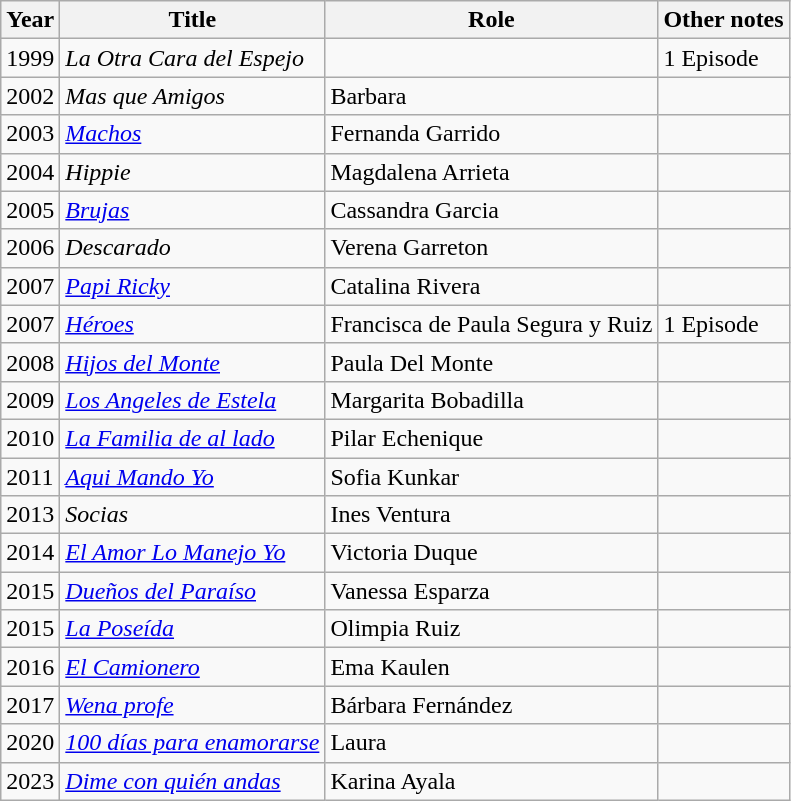<table class="wikitable sortable">
<tr>
<th>Year</th>
<th>Title</th>
<th>Role</th>
<th>Other notes</th>
</tr>
<tr>
<td>1999</td>
<td><em>La Otra Cara del Espejo</em></td>
<td></td>
<td>1 Episode</td>
</tr>
<tr>
<td>2002</td>
<td><em>Mas que Amigos</em></td>
<td>Barbara</td>
<td></td>
</tr>
<tr>
<td>2003</td>
<td><em><a href='#'>Machos</a></em></td>
<td>Fernanda Garrido</td>
<td></td>
</tr>
<tr>
<td>2004</td>
<td><em>Hippie</em></td>
<td>Magdalena Arrieta</td>
<td></td>
</tr>
<tr>
<td>2005</td>
<td><em><a href='#'>Brujas</a></em></td>
<td>Cassandra Garcia</td>
<td></td>
</tr>
<tr>
<td>2006</td>
<td><em>Descarado</em></td>
<td>Verena Garreton</td>
<td></td>
</tr>
<tr>
<td>2007</td>
<td><em><a href='#'>Papi Ricky</a></em></td>
<td>Catalina Rivera</td>
<td></td>
</tr>
<tr>
<td>2007</td>
<td><em><a href='#'>Héroes</a></em></td>
<td>Francisca de Paula Segura y Ruiz</td>
<td>1 Episode</td>
</tr>
<tr>
<td>2008</td>
<td><em><a href='#'>Hijos del Monte</a></em></td>
<td>Paula Del Monte</td>
<td></td>
</tr>
<tr>
<td>2009</td>
<td><em><a href='#'>Los Angeles de Estela</a></em></td>
<td>Margarita Bobadilla</td>
<td></td>
</tr>
<tr>
<td>2010</td>
<td><em><a href='#'>La Familia de al lado</a></em></td>
<td>Pilar Echenique</td>
<td></td>
</tr>
<tr>
<td>2011</td>
<td><em><a href='#'>Aqui Mando Yo</a></em></td>
<td>Sofia Kunkar</td>
<td></td>
</tr>
<tr>
<td>2013</td>
<td><em>Socias</em></td>
<td>Ines Ventura</td>
<td></td>
</tr>
<tr>
<td>2014</td>
<td><em><a href='#'>El Amor Lo Manejo Yo</a></em></td>
<td>Victoria Duque</td>
<td></td>
</tr>
<tr>
<td>2015</td>
<td><em><a href='#'>Dueños del Paraíso</a></em></td>
<td>Vanessa Esparza</td>
<td></td>
</tr>
<tr>
<td>2015</td>
<td><em><a href='#'>La Poseída</a></em></td>
<td>Olimpia Ruiz</td>
<td></td>
</tr>
<tr>
<td>2016</td>
<td><em><a href='#'>El Camionero</a></em></td>
<td>Ema Kaulen</td>
<td></td>
</tr>
<tr>
<td>2017</td>
<td><em><a href='#'>Wena profe</a></em></td>
<td>Bárbara Fernández</td>
<td></td>
</tr>
<tr>
<td>2020</td>
<td><em><a href='#'>100 días para enamorarse</a></em></td>
<td>Laura</td>
<td></td>
</tr>
<tr>
<td>2023</td>
<td><em><a href='#'>Dime con quién andas</a></em></td>
<td>Karina Ayala</td>
<td></td>
</tr>
</table>
